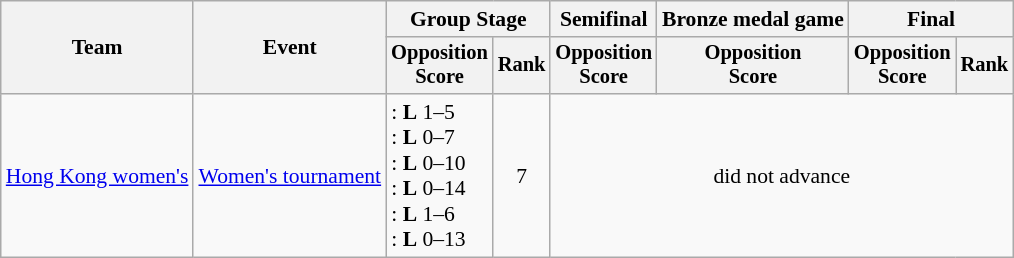<table class=wikitable style=font-size:90%;text-align:center>
<tr>
<th rowspan=2>Team</th>
<th rowspan=2>Event</th>
<th colspan=2>Group Stage</th>
<th>Semifinal</th>
<th>Bronze medal game</th>
<th colspan=2>Final</th>
</tr>
<tr style=font-size:95%>
<th>Opposition<br>Score</th>
<th>Rank</th>
<th>Opposition<br>Score</th>
<th>Opposition<br>Score</th>
<th>Opposition<br>Score</th>
<th>Rank</th>
</tr>
<tr>
<td align=left><a href='#'>Hong Kong women's</a></td>
<td align=left><a href='#'>Women's tournament</a></td>
<td align=left>: <strong>L</strong> 1–5<br>: <strong>L</strong> 0–7<br>: <strong>L</strong> 0–10<br>: <strong>L</strong> 0–14<br>: <strong>L</strong> 1–6<br>: <strong>L</strong> 0–13</td>
<td>7</td>
<td colspan=4>did not advance</td>
</tr>
</table>
